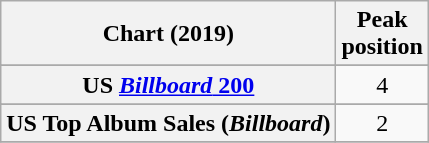<table class="wikitable sortable plainrowheaders" style="text-align:center">
<tr>
<th scope="col">Chart (2019)</th>
<th scope="col">Peak<br>position</th>
</tr>
<tr>
</tr>
<tr>
</tr>
<tr>
</tr>
<tr>
</tr>
<tr>
<th scope="row">US <a href='#'><em>Billboard</em> 200</a></th>
<td>4</td>
</tr>
<tr>
</tr>
<tr>
</tr>
<tr>
<th scope="row">US Top Album Sales (<em>Billboard</em>)</th>
<td>2</td>
</tr>
<tr>
</tr>
</table>
